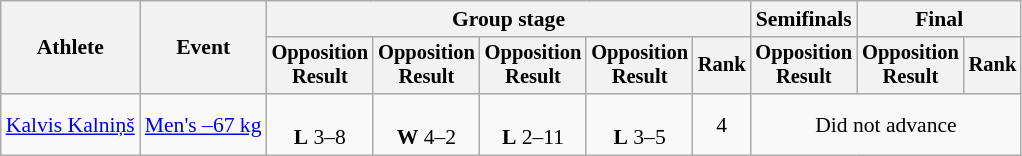<table class="wikitable" style="font-size:90%;">
<tr>
<th rowspan=2>Athlete</th>
<th rowspan=2>Event</th>
<th colspan=5>Group stage</th>
<th>Semifinals</th>
<th colspan=2>Final</th>
</tr>
<tr style="font-size:95%">
<th>Opposition<br>Result</th>
<th>Opposition<br>Result</th>
<th>Opposition<br>Result</th>
<th>Opposition<br>Result</th>
<th>Rank</th>
<th>Opposition<br>Result</th>
<th>Opposition<br>Result</th>
<th>Rank</th>
</tr>
<tr align=center>
<td align=left><a href='#'>Kalvis Kalniņš</a></td>
<td align=left><a href='#'>Men's –67 kg</a></td>
<td><br><strong>L</strong> 3–8</td>
<td><br><strong>W</strong> 4–2</td>
<td><br><strong>L</strong> 2–11</td>
<td><br><strong>L</strong> 3–5</td>
<td>4</td>
<td colspan="3">Did not advance</td>
</tr>
</table>
